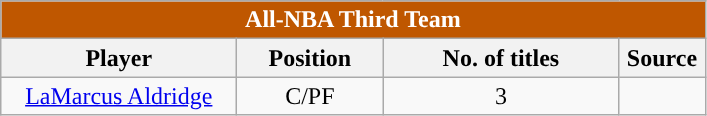<table class="wikitable" style="text-align:center">
<tr>
<td colspan="5" style= "background: #BF5700; color:white"><strong>All-NBA Third Team</strong></td>
</tr>
<tr>
<th style="width:150px; ">Player</th>
<th style="width:90px; ">Position</th>
<th style="width:150px; ">No. of titles</th>
<th style="width:50px; ">Source</th>
</tr>
<tr>
<td><a href='#'>LaMarcus Aldridge</a></td>
<td>C/PF</td>
<td>3</td>
<td></td>
</tr>
</table>
